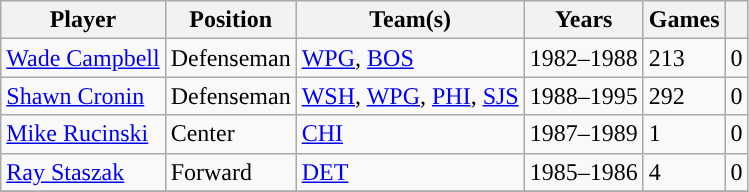<table class="wikitable">
<tr>
<th>Player</th>
<th>Position</th>
<th>Team(s)</th>
<th>Years</th>
<th>Games</th>
<th><a href='#'></a></th>
</tr>
<tr>
<td><a href='#'>Wade Campbell</a></td>
<td>Defenseman</td>
<td><a href='#'>WPG</a>, <a href='#'>BOS</a></td>
<td>1982–1988</td>
<td>213</td>
<td>0</td>
</tr>
<tr>
<td><a href='#'>Shawn Cronin</a></td>
<td>Defenseman</td>
<td><a href='#'>WSH</a>, <a href='#'>WPG</a>, <a href='#'>PHI</a>, <a href='#'>SJS</a></td>
<td>1988–1995</td>
<td>292</td>
<td>0</td>
</tr>
<tr>
<td><a href='#'>Mike Rucinski</a></td>
<td>Center</td>
<td><a href='#'>CHI</a></td>
<td>1987–1989</td>
<td>1</td>
<td>0</td>
</tr>
<tr>
<td><a href='#'>Ray Staszak</a></td>
<td>Forward</td>
<td><a href='#'>DET</a></td>
<td>1985–1986</td>
<td>4</td>
<td>0</td>
</tr>
<tr>
</tr>
</table>
